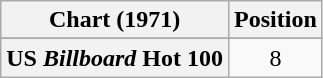<table class="wikitable plainrowheaders" style="text-align:center">
<tr>
<th scope="col">Chart (1971)</th>
<th scope="col">Position</th>
</tr>
<tr>
</tr>
<tr>
<th scope="row">US <em>Billboard</em> Hot 100</th>
<td>8</td>
</tr>
</table>
